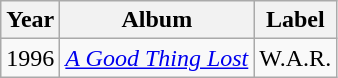<table class="wikitable">
<tr>
<th>Year</th>
<th>Album</th>
<th>Label</th>
</tr>
<tr>
<td>1996</td>
<td><em><a href='#'>A Good Thing Lost</a></em></td>
<td>W.A.R.</td>
</tr>
</table>
